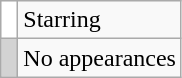<table class="wikitable">
<tr>
<td style="background: white"> </td>
<td>Starring</td>
</tr>
<tr>
<td style="background: lightgrey"> </td>
<td>No appearances</td>
</tr>
</table>
